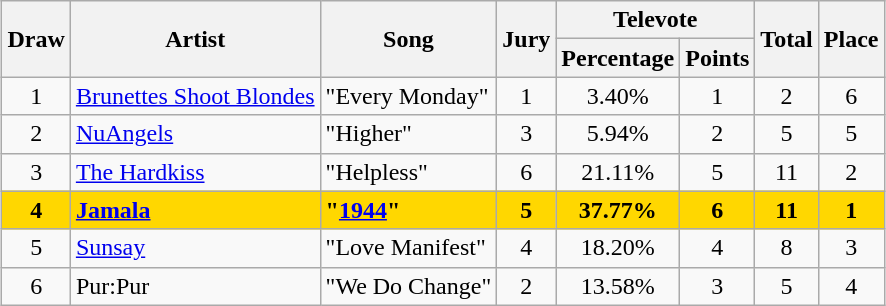<table class="sortable wikitable" style="margin: 1em auto 1em auto; text-align:center;">
<tr>
<th rowspan="2">Draw</th>
<th rowspan="2">Artist</th>
<th rowspan="2">Song</th>
<th rowspan="2">Jury</th>
<th colspan="2" class="unsortable">Televote</th>
<th rowspan="2">Total</th>
<th rowspan="2">Place</th>
</tr>
<tr>
<th>Percentage</th>
<th>Points</th>
</tr>
<tr>
<td>1</td>
<td align="left"><a href='#'>Brunettes Shoot Blondes</a></td>
<td align="left">"Every Monday"</td>
<td>1</td>
<td>3.40%</td>
<td>1</td>
<td>2</td>
<td>6</td>
</tr>
<tr>
<td>2</td>
<td align="left"><a href='#'>NuAngels</a></td>
<td align="left">"Higher"</td>
<td>3</td>
<td>5.94%</td>
<td>2</td>
<td>5</td>
<td>5</td>
</tr>
<tr>
<td>3</td>
<td align="left"><a href='#'>The Hardkiss</a></td>
<td align="left">"Helpless"</td>
<td>6</td>
<td>21.11%</td>
<td>5</td>
<td>11</td>
<td>2</td>
</tr>
<tr style="font-weight:bold; background:gold;">
<td>4</td>
<td align="left"><a href='#'>Jamala</a></td>
<td align="left">"<a href='#'>1944</a>"</td>
<td>5</td>
<td>37.77%</td>
<td>6</td>
<td>11</td>
<td>1</td>
</tr>
<tr>
<td>5</td>
<td align="left"><a href='#'>Sunsay</a></td>
<td align="left">"Love Manifest"</td>
<td>4</td>
<td>18.20%</td>
<td>4</td>
<td>8</td>
<td>3</td>
</tr>
<tr>
<td>6</td>
<td align="left">Pur:Pur</td>
<td align="left">"We Do Change"</td>
<td>2</td>
<td>13.58%</td>
<td>3</td>
<td>5</td>
<td>4</td>
</tr>
</table>
